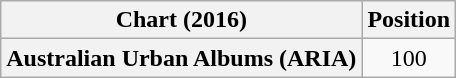<table class="wikitable plainrowheaders" style="text-align:center;">
<tr>
<th scope="col">Chart (2016)</th>
<th scope="col">Position</th>
</tr>
<tr>
<th scope="row">Australian Urban Albums (ARIA)</th>
<td>100</td>
</tr>
</table>
